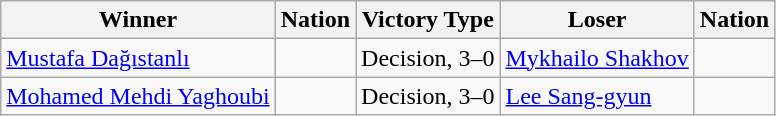<table class="wikitable sortable" style="text-align:left;">
<tr>
<th>Winner</th>
<th>Nation</th>
<th>Victory Type</th>
<th>Loser</th>
<th>Nation</th>
</tr>
<tr>
<td><a href='#'>Mustafa Dağıstanlı</a></td>
<td></td>
<td>Decision, 3–0</td>
<td><a href='#'>Mykhailo Shakhov</a></td>
<td></td>
</tr>
<tr>
<td><a href='#'>Mohamed Mehdi Yaghoubi</a></td>
<td></td>
<td>Decision, 3–0</td>
<td><a href='#'>Lee Sang-gyun</a></td>
<td></td>
</tr>
</table>
